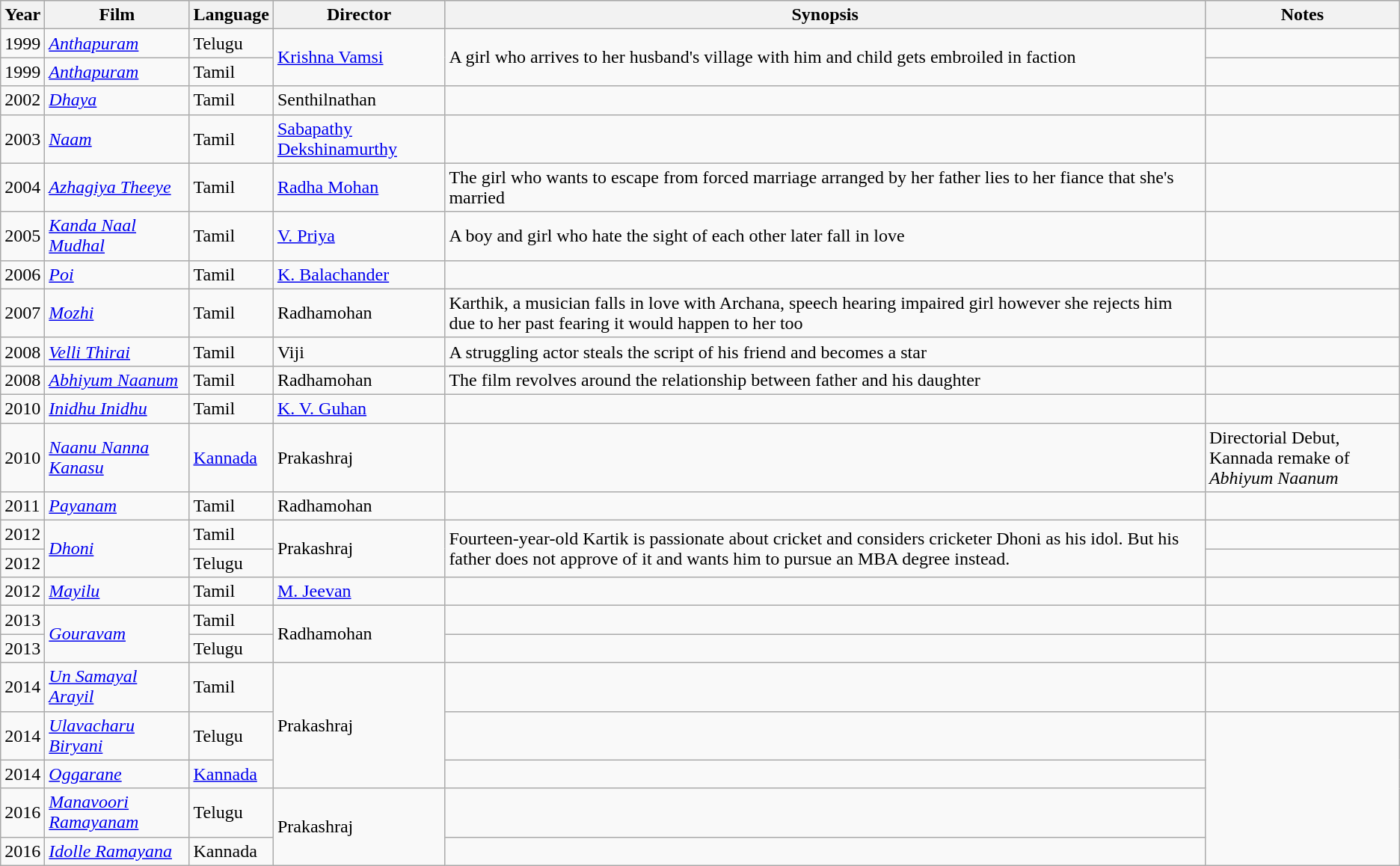<table class="wikitable">
<tr style="background:#ccc; text-align:center;">
<th>Year</th>
<th>Film</th>
<th>Language</th>
<th>Director</th>
<th>Synopsis</th>
<th>Notes</th>
</tr>
<tr>
<td>1999</td>
<td><em><a href='#'>Anthapuram</a></em></td>
<td>Telugu</td>
<td rowspan="2"><a href='#'>Krishna Vamsi</a></td>
<td rowspan=2>A girl who arrives to her husband's village with him and child gets embroiled in faction</td>
</tr>
<tr>
<td>1999</td>
<td><em><a href='#'>Anthapuram</a></em></td>
<td>Tamil</td>
<td></td>
</tr>
<tr>
<td>2002</td>
<td><em><a href='#'>Dhaya</a></em></td>
<td>Tamil</td>
<td>Senthilnathan</td>
<td></td>
<td></td>
</tr>
<tr>
<td>2003</td>
<td><em><a href='#'>Naam</a></em></td>
<td>Tamil</td>
<td><a href='#'>Sabapathy Dekshinamurthy</a></td>
<td></td>
<td></td>
</tr>
<tr>
<td>2004</td>
<td><em><a href='#'>Azhagiya Theeye</a></em></td>
<td>Tamil</td>
<td><a href='#'>Radha Mohan</a></td>
<td>The girl who wants to escape from forced marriage arranged by her father lies to her fiance that she's married</td>
<td></td>
</tr>
<tr>
<td>2005</td>
<td><em><a href='#'>Kanda Naal Mudhal</a></em></td>
<td>Tamil</td>
<td><a href='#'>V. Priya</a></td>
<td>A boy and girl who hate the sight of each other later fall in love</td>
<td></td>
</tr>
<tr>
<td>2006</td>
<td><em><a href='#'>Poi</a></em></td>
<td>Tamil</td>
<td><a href='#'>K. Balachander</a></td>
<td></td>
<td></td>
</tr>
<tr>
<td>2007</td>
<td><em><a href='#'>Mozhi</a></em></td>
<td>Tamil</td>
<td>Radhamohan</td>
<td>Karthik, a musician falls in love with Archana, speech hearing impaired girl however she rejects him due to her past fearing it would happen to her too</td>
<td></td>
</tr>
<tr>
<td>2008</td>
<td><em><a href='#'>Velli Thirai</a></em></td>
<td>Tamil</td>
<td>Viji</td>
<td>A struggling actor steals the script of his friend and becomes a star</td>
<td></td>
</tr>
<tr>
<td>2008</td>
<td><em><a href='#'>Abhiyum Naanum</a></em></td>
<td>Tamil</td>
<td>Radhamohan</td>
<td>The film revolves around the relationship between father and his daughter</td>
<td></td>
</tr>
<tr>
<td>2010</td>
<td><em><a href='#'>Inidhu Inidhu</a></em></td>
<td>Tamil</td>
<td><a href='#'>K. V. Guhan</a></td>
<td></td>
<td></td>
</tr>
<tr>
<td>2010</td>
<td><em><a href='#'>Naanu Nanna Kanasu</a></em></td>
<td><a href='#'>Kannada</a></td>
<td>Prakashraj</td>
<td></td>
<td>Directorial Debut,<br>Kannada remake of <em>Abhiyum Naanum</em></td>
</tr>
<tr>
<td>2011</td>
<td><em><a href='#'>Payanam</a></em></td>
<td>Tamil</td>
<td>Radhamohan</td>
<td></td>
<td></td>
</tr>
<tr>
<td>2012</td>
<td rowspan="2"><em><a href='#'>Dhoni</a></em></td>
<td>Tamil</td>
<td rowspan="2">Prakashraj</td>
<td rowspan=2>Fourteen-year-old Kartik is passionate about cricket and considers cricketer Dhoni as his idol. But his father does not approve of it and wants him to pursue an MBA degree instead.</td>
</tr>
<tr>
<td>2012</td>
<td>Telugu</td>
<td></td>
</tr>
<tr>
<td>2012</td>
<td><em><a href='#'>Mayilu</a></em></td>
<td>Tamil</td>
<td><a href='#'>M. Jeevan</a></td>
<td></td>
<td></td>
</tr>
<tr>
<td>2013</td>
<td rowspan="2"><em><a href='#'>Gouravam</a></em></td>
<td>Tamil</td>
<td rowspan="2">Radhamohan</td>
<td></td>
<td></td>
</tr>
<tr>
<td>2013</td>
<td>Telugu</td>
<td></td>
</tr>
<tr>
<td>2014</td>
<td><em><a href='#'>Un Samayal Arayil</a></em></td>
<td>Tamil</td>
<td rowspan="3">Prakashraj</td>
<td></td>
<td></td>
</tr>
<tr>
<td>2014</td>
<td><em><a href='#'>Ulavacharu Biryani</a></em></td>
<td>Telugu</td>
<td></td>
</tr>
<tr>
<td>2014</td>
<td><em><a href='#'>Oggarane</a></em></td>
<td><a href='#'>Kannada</a></td>
<td></td>
</tr>
<tr>
<td>2016</td>
<td><em><a href='#'>Manavoori Ramayanam</a></em></td>
<td>Telugu</td>
<td rowspan="2">Prakashraj</td>
<td></td>
</tr>
<tr>
<td>2016</td>
<td><em><a href='#'>Idolle Ramayana</a></em></td>
<td>Kannada</td>
<td></td>
</tr>
</table>
